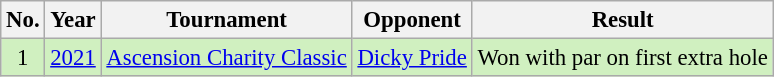<table class="wikitable" style="font-size:95%;">
<tr>
<th>No.</th>
<th>Year</th>
<th>Tournament</th>
<th>Opponent</th>
<th>Result</th>
</tr>
<tr style="background:#D0F0C0;">
<td align=center>1</td>
<td><a href='#'>2021</a></td>
<td><a href='#'>Ascension Charity Classic</a></td>
<td> <a href='#'>Dicky Pride</a></td>
<td>Won with par on first extra hole</td>
</tr>
</table>
